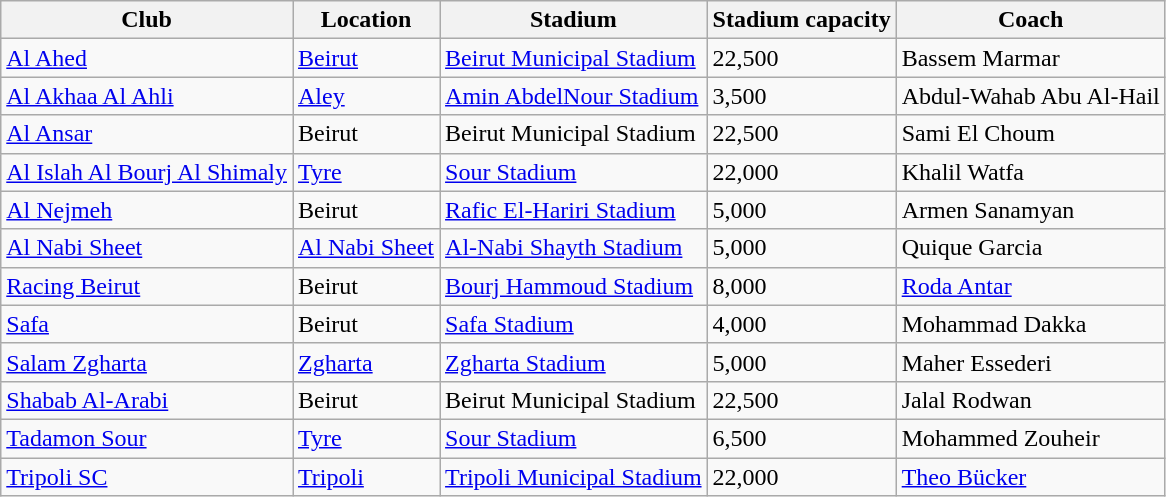<table class="wikitable sortable">
<tr>
<th>Club</th>
<th>Location</th>
<th>Stadium</th>
<th>Stadium capacity</th>
<th>Coach</th>
</tr>
<tr>
<td><a href='#'>Al Ahed</a></td>
<td><a href='#'>Beirut</a></td>
<td><a href='#'>Beirut Municipal Stadium</a></td>
<td>22,500</td>
<td> Bassem Marmar</td>
</tr>
<tr>
<td><a href='#'>Al Akhaa Al Ahli</a></td>
<td><a href='#'>Aley</a></td>
<td><a href='#'>Amin AbdelNour Stadium</a></td>
<td>3,500</td>
<td> Abdul-Wahab Abu Al-Hail</td>
</tr>
<tr>
<td><a href='#'>Al Ansar</a></td>
<td>Beirut</td>
<td>Beirut Municipal Stadium</td>
<td>22,500</td>
<td> Sami El Choum</td>
</tr>
<tr>
<td><a href='#'>Al Islah Al Bourj Al Shimaly</a></td>
<td><a href='#'>Tyre</a></td>
<td><a href='#'>Sour Stadium</a></td>
<td>22,000</td>
<td> Khalil Watfa</td>
</tr>
<tr>
<td><a href='#'>Al Nejmeh</a></td>
<td>Beirut</td>
<td><a href='#'>Rafic El-Hariri Stadium</a></td>
<td>5,000</td>
<td> Armen Sanamyan</td>
</tr>
<tr>
<td><a href='#'>Al Nabi Sheet</a></td>
<td><a href='#'>Al Nabi Sheet</a></td>
<td><a href='#'>Al-Nabi Shayth Stadium</a></td>
<td>5,000</td>
<td> Quique Garcia</td>
</tr>
<tr>
<td><a href='#'>Racing Beirut</a></td>
<td>Beirut</td>
<td><a href='#'>Bourj Hammoud Stadium</a></td>
<td>8,000</td>
<td> <a href='#'>Roda Antar</a></td>
</tr>
<tr>
<td><a href='#'>Safa</a></td>
<td>Beirut</td>
<td><a href='#'>Safa Stadium</a></td>
<td>4,000</td>
<td> Mohammad Dakka</td>
</tr>
<tr>
<td><a href='#'>Salam Zgharta</a></td>
<td><a href='#'>Zgharta</a></td>
<td><a href='#'>Zgharta Stadium</a></td>
<td>5,000</td>
<td> Maher Essederi</td>
</tr>
<tr>
<td><a href='#'>Shabab Al-Arabi</a></td>
<td>Beirut</td>
<td>Beirut Municipal Stadium</td>
<td>22,500</td>
<td> Jalal Rodwan</td>
</tr>
<tr>
<td><a href='#'>Tadamon Sour</a></td>
<td><a href='#'>Tyre</a></td>
<td><a href='#'>Sour Stadium</a></td>
<td>6,500</td>
<td> Mohammed Zouheir</td>
</tr>
<tr>
<td><a href='#'>Tripoli SC</a></td>
<td><a href='#'>Tripoli</a></td>
<td><a href='#'>Tripoli Municipal Stadium</a></td>
<td>22,000</td>
<td> <a href='#'>Theo Bücker</a></td>
</tr>
</table>
